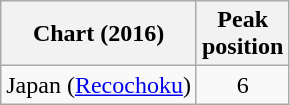<table class="wikitable sortable plainrowheaders">
<tr>
<th scope="col">Chart (2016)</th>
<th scope="col">Peak<br>position</th>
</tr>
<tr>
<td>Japan (<a href='#'>Recochoku</a>)</td>
<td style="text-align:center;">6</td>
</tr>
</table>
